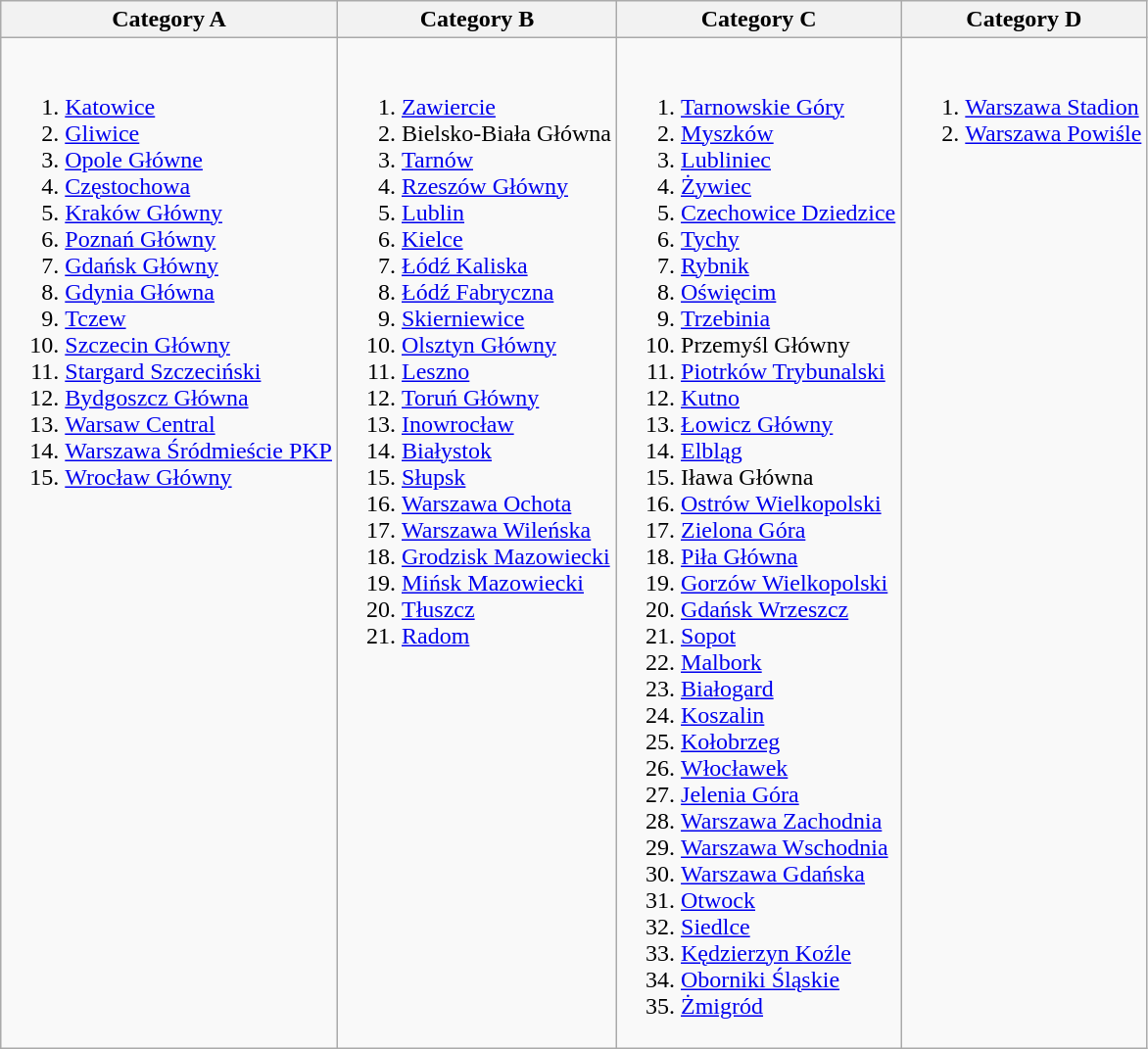<table class="wikitable" style="valign:top;text-align:left; border: 1px black solid;" rules=all cellspacing=0 cellpadding=3>
<tr>
<th>Category A</th>
<th>Category B</th>
<th>Category C</th>
<th>Category D</th>
</tr>
<tr>
<td valign=top><br><ol><li><a href='#'>Katowice</a></li><li><a href='#'>Gliwice</a></li><li><a href='#'>Opole Główne</a></li><li><a href='#'>Częstochowa</a></li><li><a href='#'>Kraków Główny</a></li><li><a href='#'>Poznań Główny</a></li><li><a href='#'>Gdańsk Główny</a></li><li><a href='#'>Gdynia Główna</a></li><li><a href='#'>Tczew</a></li><li><a href='#'>Szczecin Główny</a></li><li><a href='#'>Stargard Szczeciński</a></li><li><a href='#'>Bydgoszcz Główna</a></li><li><a href='#'>Warsaw Central</a></li><li><a href='#'>Warszawa Śródmieście PKP</a></li><li><a href='#'>Wrocław Główny</a></li></ol></td>
<td valign=top><br><ol><li><a href='#'>Zawiercie</a></li><li>Bielsko-Biała Główna</li><li><a href='#'>Tarnów</a></li><li><a href='#'>Rzeszów Główny</a></li><li><a href='#'>Lublin</a></li><li><a href='#'>Kielce</a></li><li><a href='#'>Łódź Kaliska</a></li><li><a href='#'>Łódź Fabryczna</a></li><li><a href='#'>Skierniewice</a></li><li><a href='#'>Olsztyn Główny</a></li><li><a href='#'>Leszno</a></li><li><a href='#'>Toruń Główny</a></li><li><a href='#'>Inowrocław</a></li><li><a href='#'>Białystok</a></li><li><a href='#'>Słupsk</a></li><li><a href='#'>Warszawa Ochota</a></li><li><a href='#'>Warszawa Wileńska</a></li><li><a href='#'>Grodzisk Mazowiecki</a></li><li><a href='#'>Mińsk Mazowiecki</a></li><li><a href='#'>Tłuszcz</a></li><li><a href='#'>Radom</a></li></ol></td>
<td valign=top><br><ol><li><a href='#'>Tarnowskie Góry</a></li><li><a href='#'>Myszków</a></li><li><a href='#'>Lubliniec</a></li><li><a href='#'>Żywiec</a></li><li><a href='#'>Czechowice Dziedzice</a></li><li><a href='#'>Tychy</a></li><li><a href='#'>Rybnik</a></li><li><a href='#'>Oświęcim</a></li><li><a href='#'>Trzebinia</a></li><li>Przemyśl Główny</li><li><a href='#'>Piotrków Trybunalski</a></li><li><a href='#'>Kutno</a></li><li><a href='#'>Łowicz Główny</a></li><li><a href='#'>Elbląg</a></li><li>Iława Główna</li><li><a href='#'>Ostrów Wielkopolski</a></li><li><a href='#'>Zielona Góra</a></li><li><a href='#'>Piła Główna</a></li><li><a href='#'>Gorzów Wielkopolski</a></li><li><a href='#'>Gdańsk Wrzeszcz</a></li><li><a href='#'>Sopot</a></li><li><a href='#'>Malbork</a></li><li><a href='#'>Białogard</a></li><li><a href='#'>Koszalin</a></li><li><a href='#'>Kołobrzeg</a></li><li><a href='#'>Włocławek</a></li><li><a href='#'>Jelenia Góra</a></li><li><a href='#'>Warszawa Zachodnia</a></li><li><a href='#'>Warszawa Wschodnia</a></li><li><a href='#'>Warszawa Gdańska</a></li><li><a href='#'>Otwock</a></li><li><a href='#'>Siedlce</a></li><li><a href='#'>Kędzierzyn Koźle</a></li><li><a href='#'>Oborniki Śląskie</a></li><li><a href='#'>Żmigród</a></li></ol></td>
<td valign=top><br><ol><li><a href='#'>Warszawa Stadion</a></li><li><a href='#'>Warszawa Powiśle</a></li></ol></td>
</tr>
</table>
